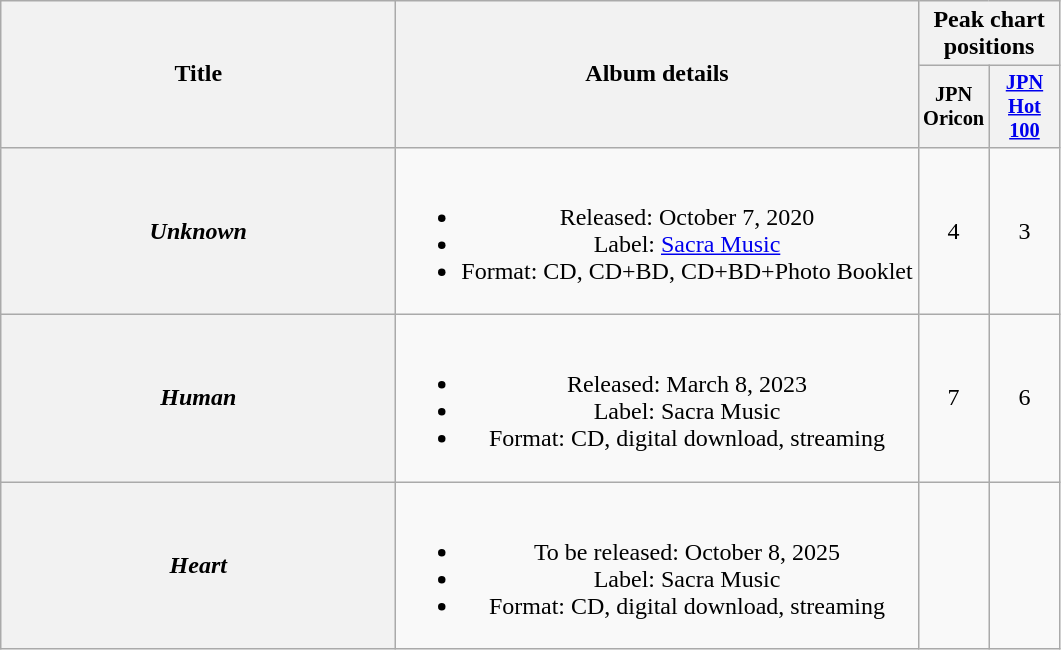<table class="wikitable plainrowheaders" style="text-align:center;">
<tr>
<th scope="col" rowspan="2" style="width:16em;">Title</th>
<th scope="col" rowspan="2">Album details</th>
<th scope="col" colspan="2">Peak chart positions<br></th>
</tr>
<tr>
<th style="width:3em;font-size:85%">JPN Oricon<br></th>
<th style="width:3em;font-size:85%"><a href='#'>JPN Hot 100</a></th>
</tr>
<tr>
<th scope="row"><em>Unknown</em></th>
<td><br><ul><li>Released: October 7, 2020</li><li>Label: <a href='#'>Sacra Music</a></li><li>Format: CD, CD+BD, CD+BD+Photo Booklet</li></ul></td>
<td>4</td>
<td>3</td>
</tr>
<tr>
<th scope="row"><em>Human</em></th>
<td><br><ul><li>Released: March 8, 2023</li><li>Label: Sacra Music</li><li>Format: CD, digital download, streaming</li></ul></td>
<td>7</td>
<td>6</td>
</tr>
<tr>
<th scope="row"><em>Heart</em></th>
<td><br><ul><li>To be released: October 8, 2025</li><li>Label: Sacra Music</li><li>Format: CD, digital download, streaming</li></ul></td>
<td></td>
<td></td>
</tr>
</table>
